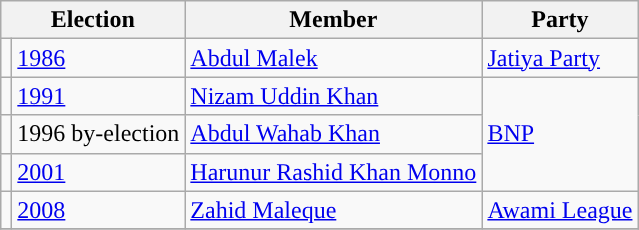<table class="wikitable">
<tr>
<th colspan="2">Election</th>
<th>Member</th>
<th>Party</th>
</tr>
<tr>
<td style="background-color:"></td>
<td><a href='#'>1986</a></td>
<td><a href='#'>Abdul Malek</a></td>
<td><a href='#'>Jatiya Party</a></td>
</tr>
<tr>
<td style="background-color:"></td>
<td><a href='#'>1991</a></td>
<td><a href='#'>Nizam Uddin Khan</a></td>
<td rowspan="3"><a href='#'>BNP</a></td>
</tr>
<tr>
<td style="background-color:"></td>
<td>1996 by-election</td>
<td><a href='#'>Abdul Wahab Khan</a></td>
</tr>
<tr>
<td style="background-color:"></td>
<td><a href='#'>2001</a></td>
<td><a href='#'>Harunur Rashid Khan Monno</a></td>
</tr>
<tr>
<td style="background-color:"></td>
<td><a href='#'>2008</a></td>
<td><a href='#'>Zahid Maleque</a></td>
<td><a href='#'>Awami League</a></td>
</tr>
<tr>
</tr>
</table>
